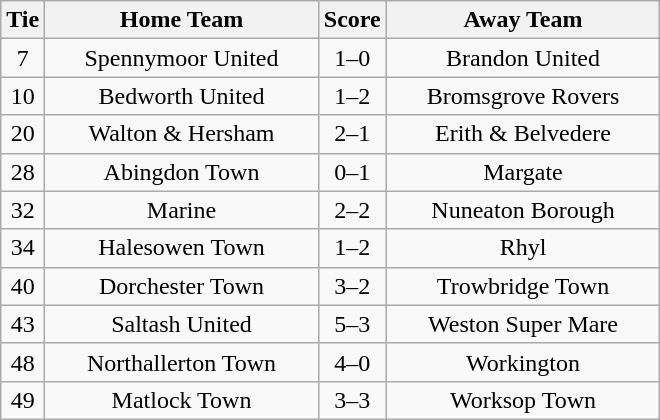<table class="wikitable" style="text-align:center;">
<tr>
<th width=20>Tie</th>
<th width=175>Home Team</th>
<th width=20>Score</th>
<th width=175>Away Team</th>
</tr>
<tr>
<td>7</td>
<td>Spennymoor United</td>
<td>1–0</td>
<td>Brandon United</td>
</tr>
<tr>
<td>10</td>
<td>Bedworth United</td>
<td>1–2</td>
<td>Bromsgrove Rovers</td>
</tr>
<tr>
<td>20</td>
<td>Walton & Hersham</td>
<td>2–1</td>
<td>Erith & Belvedere</td>
</tr>
<tr>
<td>28</td>
<td>Abingdon Town</td>
<td>0–1</td>
<td>Margate</td>
</tr>
<tr>
<td>32</td>
<td>Marine</td>
<td>2–2</td>
<td>Nuneaton Borough</td>
</tr>
<tr>
<td>34</td>
<td>Halesowen Town</td>
<td>1–2</td>
<td>Rhyl</td>
</tr>
<tr>
<td>40</td>
<td>Dorchester Town</td>
<td>3–2</td>
<td>Trowbridge Town</td>
</tr>
<tr>
<td>43</td>
<td>Saltash United</td>
<td>5–3</td>
<td>Weston Super Mare</td>
</tr>
<tr>
<td>48</td>
<td>Northallerton Town</td>
<td>4–0</td>
<td>Workington</td>
</tr>
<tr>
<td>49</td>
<td>Matlock Town</td>
<td>3–3</td>
<td>Worksop Town</td>
</tr>
</table>
